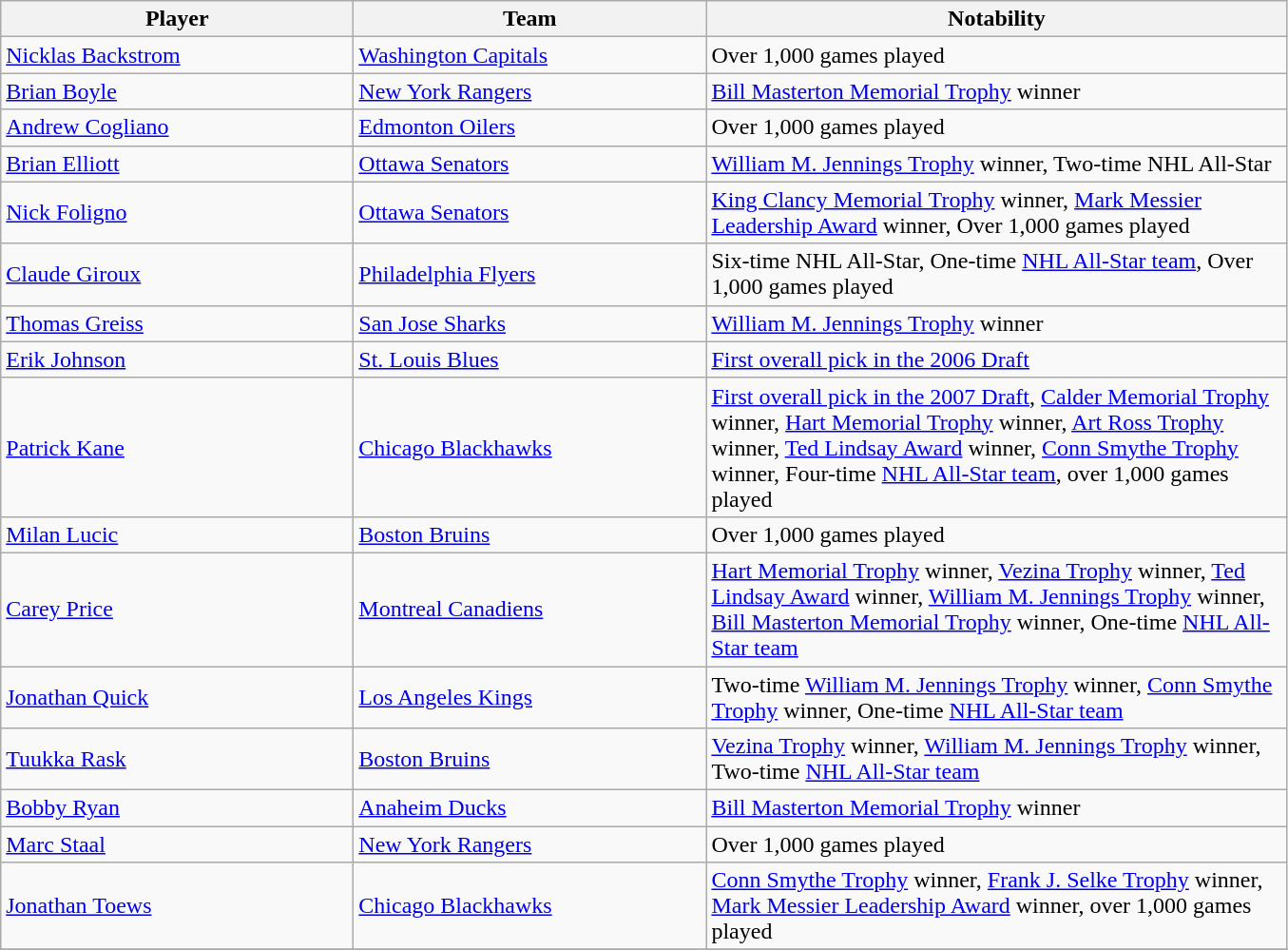<table class="wikitable">
<tr>
<th style="width:15em">Player</th>
<th style="width:15em">Team</th>
<th style="width:25em">Notability</th>
</tr>
<tr>
<td><a href='#'>Nicklas Backstrom</a></td>
<td><a href='#'>Washington Capitals</a></td>
<td>Over 1,000 games played</td>
</tr>
<tr>
<td><a href='#'>Brian Boyle</a></td>
<td><a href='#'>New York Rangers</a></td>
<td><a href='#'>Bill Masterton Memorial Trophy</a> winner</td>
</tr>
<tr>
<td><a href='#'>Andrew Cogliano</a></td>
<td><a href='#'>Edmonton Oilers</a></td>
<td>Over 1,000 games played</td>
</tr>
<tr>
<td><a href='#'>Brian Elliott</a></td>
<td><a href='#'>Ottawa Senators</a></td>
<td><a href='#'>William M. Jennings Trophy</a> winner, Two-time NHL All-Star</td>
</tr>
<tr>
<td><a href='#'>Nick Foligno</a></td>
<td><a href='#'>Ottawa Senators</a></td>
<td><a href='#'>King Clancy Memorial Trophy</a> winner, <a href='#'>Mark Messier Leadership Award</a> winner, Over 1,000 games played</td>
</tr>
<tr>
<td><a href='#'>Claude Giroux</a></td>
<td><a href='#'>Philadelphia Flyers</a></td>
<td>Six-time NHL All-Star, One-time <a href='#'>NHL All-Star team</a>, Over 1,000 games played</td>
</tr>
<tr>
<td><a href='#'>Thomas Greiss</a></td>
<td><a href='#'>San Jose Sharks</a></td>
<td><a href='#'>William M. Jennings Trophy</a> winner</td>
</tr>
<tr>
<td><a href='#'>Erik Johnson</a></td>
<td><a href='#'>St. Louis Blues</a></td>
<td><a href='#'>First overall pick in the 2006 Draft</a></td>
</tr>
<tr>
<td><a href='#'>Patrick Kane</a></td>
<td><a href='#'>Chicago Blackhawks</a></td>
<td><a href='#'>First overall pick in the 2007 Draft</a>, <a href='#'>Calder Memorial Trophy</a> winner, <a href='#'>Hart Memorial Trophy</a> winner, <a href='#'>Art Ross Trophy</a> winner, <a href='#'>Ted Lindsay Award</a> winner, <a href='#'>Conn Smythe Trophy</a> winner, Four-time <a href='#'>NHL All-Star team</a>, over 1,000 games played</td>
</tr>
<tr>
<td><a href='#'>Milan Lucic</a></td>
<td><a href='#'>Boston Bruins</a></td>
<td>Over 1,000 games played</td>
</tr>
<tr>
<td><a href='#'>Carey Price</a></td>
<td><a href='#'>Montreal Canadiens</a></td>
<td><a href='#'>Hart Memorial Trophy</a> winner, <a href='#'>Vezina Trophy</a> winner, <a href='#'>Ted Lindsay Award</a> winner, <a href='#'>William M. Jennings Trophy</a> winner, <a href='#'>Bill Masterton Memorial Trophy</a> winner, One-time <a href='#'>NHL All-Star team</a></td>
</tr>
<tr>
<td><a href='#'>Jonathan Quick</a></td>
<td><a href='#'>Los Angeles Kings</a></td>
<td>Two-time <a href='#'>William M. Jennings Trophy</a> winner, <a href='#'>Conn Smythe Trophy</a> winner, One-time <a href='#'>NHL All-Star team</a></td>
</tr>
<tr>
<td><a href='#'>Tuukka Rask</a></td>
<td><a href='#'>Boston Bruins</a></td>
<td><a href='#'>Vezina Trophy</a> winner, <a href='#'>William M. Jennings Trophy</a> winner, Two-time <a href='#'>NHL All-Star team</a></td>
</tr>
<tr>
<td><a href='#'>Bobby Ryan</a></td>
<td><a href='#'>Anaheim Ducks</a></td>
<td><a href='#'>Bill Masterton Memorial Trophy</a> winner</td>
</tr>
<tr>
<td><a href='#'>Marc Staal</a></td>
<td><a href='#'>New York Rangers</a></td>
<td>Over 1,000 games played</td>
</tr>
<tr>
<td><a href='#'>Jonathan Toews</a></td>
<td><a href='#'>Chicago Blackhawks</a></td>
<td><a href='#'>Conn Smythe Trophy</a> winner, <a href='#'>Frank J. Selke Trophy</a> winner, <a href='#'>Mark Messier Leadership Award</a> winner, over 1,000 games played</td>
</tr>
<tr>
</tr>
</table>
